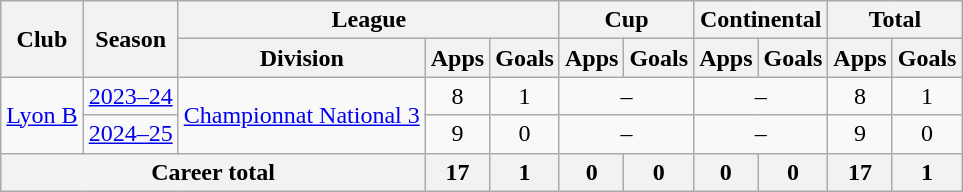<table class="wikitable" style="text-align: center;">
<tr>
<th rowspan="2">Club</th>
<th rowspan="2">Season</th>
<th colspan="3">League</th>
<th colspan="2">Cup</th>
<th colspan="2">Continental</th>
<th colspan="2">Total</th>
</tr>
<tr>
<th>Division</th>
<th>Apps</th>
<th>Goals</th>
<th>Apps</th>
<th>Goals</th>
<th>Apps</th>
<th>Goals</th>
<th>Apps</th>
<th>Goals</th>
</tr>
<tr>
<td rowspan="2"><a href='#'>Lyon B</a></td>
<td><a href='#'>2023–24</a></td>
<td rowspan="2"><a href='#'>Championnat National 3</a></td>
<td>8</td>
<td>1</td>
<td colspan="2">–</td>
<td colspan="2">–</td>
<td>8</td>
<td>1</td>
</tr>
<tr>
<td><a href='#'>2024–25</a></td>
<td>9</td>
<td>0</td>
<td colspan="2">–</td>
<td colspan="2">–</td>
<td>9</td>
<td>0</td>
</tr>
<tr>
<th colspan="3">Career total</th>
<th>17</th>
<th>1</th>
<th>0</th>
<th>0</th>
<th>0</th>
<th>0</th>
<th>17</th>
<th>1</th>
</tr>
</table>
